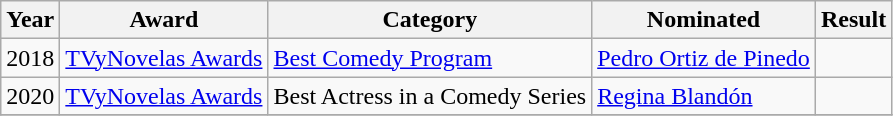<table class="wikitable plainrowheaders">
<tr>
<th scope="col">Year</th>
<th scope="col">Award</th>
<th scope="col">Category</th>
<th scope="col">Nominated</th>
<th scope="col">Result</th>
</tr>
<tr>
<td>2018</td>
<td><a href='#'>TVyNovelas Awards</a></td>
<td><a href='#'>Best Comedy Program</a></td>
<td><a href='#'>Pedro Ortiz de Pinedo</a></td>
<td></td>
</tr>
<tr>
<td>2020</td>
<td><a href='#'>TVyNovelas Awards</a></td>
<td>Best Actress in a Comedy Series</td>
<td><a href='#'>Regina Blandón</a></td>
<td></td>
</tr>
<tr>
</tr>
</table>
